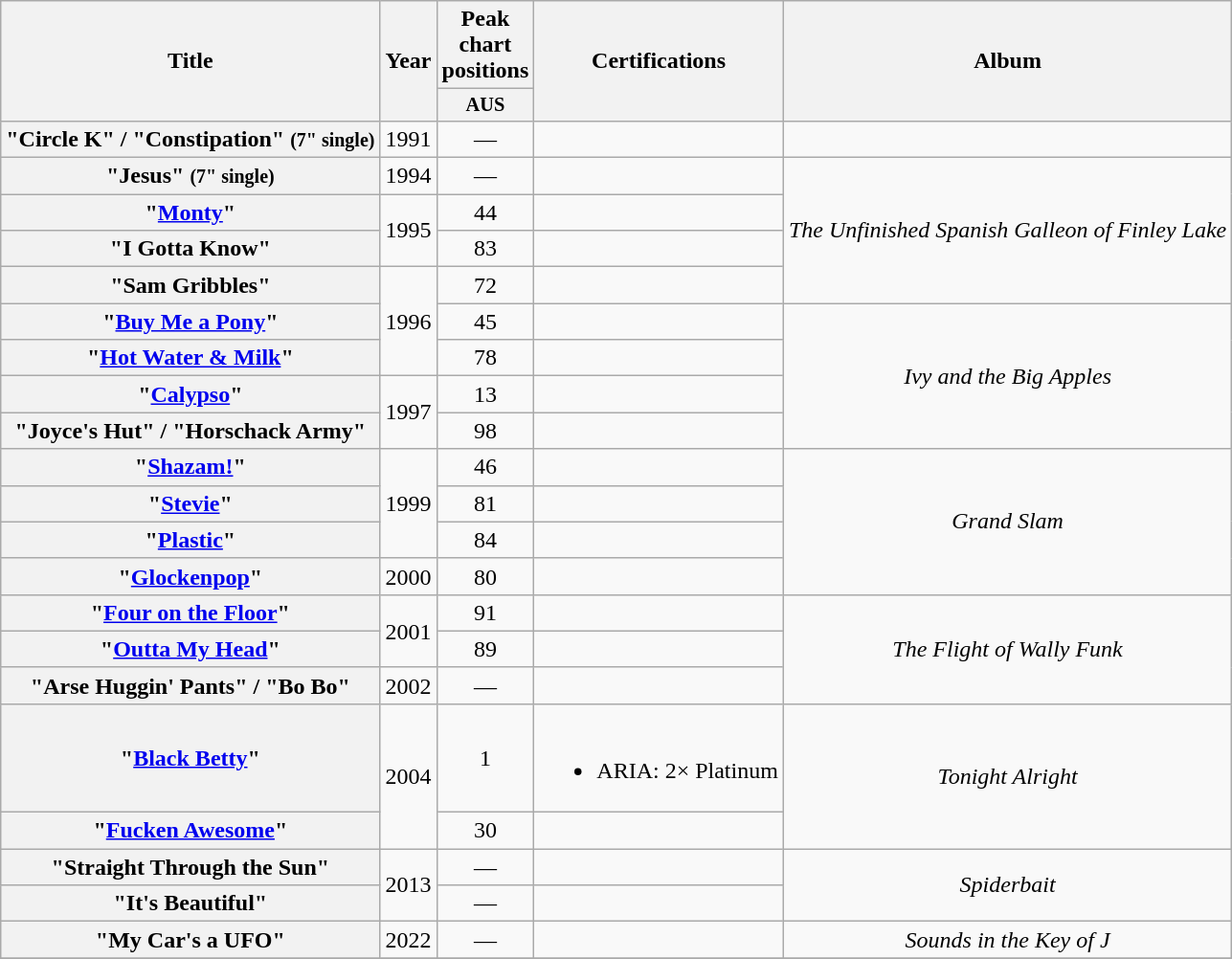<table class="wikitable plainrowheaders" style="text-align:center">
<tr>
<th scope="col" rowspan="2">Title</th>
<th scope="col" rowspan="2">Year</th>
<th scope="col" colspan="1">Peak<br>chart<br>positions</th>
<th scope="col" rowspan="2">Certifications</th>
<th scope="col" rowspan="2">Album</th>
</tr>
<tr>
<th style="font-size:85%;">AUS<br></th>
</tr>
<tr>
<th scope="row">"Circle K" / "Constipation" <small>(7" single)</small></th>
<td>1991</td>
<td>—</td>
<td></td>
<td></td>
</tr>
<tr>
<th scope="row">"Jesus" <small>(7" single)</small></th>
<td>1994</td>
<td>—</td>
<td></td>
<td rowspan="4"><em>The Unfinished Spanish Galleon of Finley Lake</em></td>
</tr>
<tr>
<th scope="row">"<a href='#'>Monty</a>"</th>
<td rowspan="2">1995</td>
<td>44</td>
<td></td>
</tr>
<tr>
<th scope="row">"I Gotta Know"</th>
<td>83</td>
<td></td>
</tr>
<tr>
<th scope="row">"Sam Gribbles"</th>
<td rowspan="3">1996</td>
<td>72</td>
<td></td>
</tr>
<tr>
<th scope="row">"<a href='#'>Buy Me a Pony</a>"</th>
<td>45</td>
<td></td>
<td rowspan="4"><em>Ivy and the Big Apples</em></td>
</tr>
<tr>
<th scope="row">"<a href='#'>Hot Water & Milk</a>"</th>
<td>78</td>
<td></td>
</tr>
<tr>
<th scope="row">"<a href='#'>Calypso</a>"</th>
<td rowspan="2">1997</td>
<td>13</td>
<td></td>
</tr>
<tr>
<th scope="row">"Joyce's Hut" / "Horschack Army"</th>
<td>98</td>
<td></td>
</tr>
<tr>
<th scope="row">"<a href='#'>Shazam!</a>"</th>
<td rowspan="3">1999</td>
<td>46</td>
<td></td>
<td rowspan="4"><em>Grand Slam</em></td>
</tr>
<tr>
<th scope="row">"<a href='#'>Stevie</a>"</th>
<td>81</td>
<td></td>
</tr>
<tr>
<th scope="row">"<a href='#'>Plastic</a>"</th>
<td>84</td>
<td></td>
</tr>
<tr>
<th scope="row">"<a href='#'>Glockenpop</a>"</th>
<td>2000</td>
<td>80</td>
<td></td>
</tr>
<tr>
<th scope="row">"<a href='#'>Four on the Floor</a>"</th>
<td rowspan="2">2001</td>
<td>91</td>
<td></td>
<td rowspan="3"><em>The Flight of Wally Funk</em></td>
</tr>
<tr>
<th scope="row">"<a href='#'>Outta My Head</a>"</th>
<td>89</td>
<td></td>
</tr>
<tr>
<th scope="row">"Arse Huggin' Pants" / "Bo Bo"</th>
<td>2002</td>
<td>—</td>
<td></td>
</tr>
<tr>
<th scope="row">"<a href='#'>Black Betty</a>"</th>
<td rowspan="2">2004</td>
<td>1</td>
<td><br><ul><li>ARIA: 2× Platinum</li></ul></td>
<td rowspan="2"><em>Tonight Alright</em></td>
</tr>
<tr>
<th scope="row">"<a href='#'>Fucken Awesome</a>"</th>
<td>30</td>
<td></td>
</tr>
<tr>
<th scope="row">"Straight Through the Sun"</th>
<td rowspan="2">2013</td>
<td>—</td>
<td></td>
<td rowspan="2"><em>Spiderbait</em></td>
</tr>
<tr>
<th scope="row">"It's Beautiful"</th>
<td>—</td>
<td></td>
</tr>
<tr>
<th scope="row">"My Car's a UFO"</th>
<td>2022</td>
<td>—</td>
<td></td>
<td><em>Sounds in the Key of J</em></td>
</tr>
<tr>
</tr>
</table>
